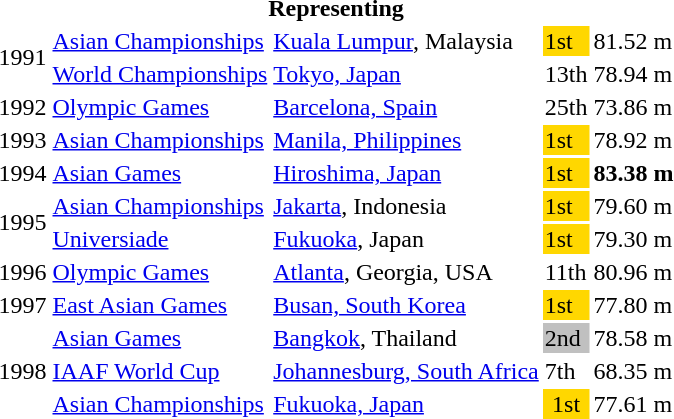<table>
<tr>
<th colspan="5">Representing </th>
</tr>
<tr>
<td rowspan=2>1991</td>
<td><a href='#'>Asian Championships</a></td>
<td><a href='#'>Kuala Lumpur</a>, Malaysia</td>
<td bgcolor="gold">1st</td>
<td>81.52 m</td>
</tr>
<tr>
<td><a href='#'>World Championships</a></td>
<td><a href='#'>Tokyo, Japan</a></td>
<td>13th</td>
<td>78.94 m</td>
</tr>
<tr>
<td>1992</td>
<td><a href='#'>Olympic Games</a></td>
<td><a href='#'>Barcelona, Spain</a></td>
<td>25th</td>
<td>73.86 m</td>
</tr>
<tr>
<td>1993</td>
<td><a href='#'>Asian Championships</a></td>
<td><a href='#'>Manila, Philippines</a></td>
<td bgcolor="gold">1st</td>
<td>78.92 m</td>
</tr>
<tr>
<td>1994</td>
<td><a href='#'>Asian Games</a></td>
<td><a href='#'>Hiroshima, Japan</a></td>
<td bgcolor="gold">1st</td>
<td><strong>83.38 m</strong></td>
</tr>
<tr>
<td rowspan=2>1995</td>
<td><a href='#'>Asian Championships</a></td>
<td><a href='#'>Jakarta</a>, Indonesia</td>
<td bgcolor="gold">1st</td>
<td>79.60 m</td>
</tr>
<tr>
<td><a href='#'>Universiade</a></td>
<td><a href='#'>Fukuoka</a>, Japan</td>
<td bgcolor="gold">1st</td>
<td>79.30 m</td>
</tr>
<tr>
<td>1996</td>
<td><a href='#'>Olympic Games</a></td>
<td><a href='#'>Atlanta</a>, Georgia, USA</td>
<td>11th</td>
<td>80.96 m</td>
</tr>
<tr>
<td>1997</td>
<td><a href='#'>East Asian Games</a></td>
<td><a href='#'>Busan, South Korea</a></td>
<td bgcolor="gold">1st</td>
<td>77.80 m</td>
</tr>
<tr>
<td rowspan=3>1998</td>
<td><a href='#'>Asian Games</a></td>
<td><a href='#'>Bangkok</a>, Thailand</td>
<td bgcolor="silver">2nd</td>
<td>78.58 m</td>
</tr>
<tr>
<td><a href='#'>IAAF World Cup</a></td>
<td><a href='#'>Johannesburg, South Africa</a></td>
<td>7th</td>
<td>68.35 m</td>
</tr>
<tr>
<td><a href='#'>Asian Championships</a></td>
<td><a href='#'>Fukuoka, Japan</a></td>
<td bgcolor="gold" align="center">1st</td>
<td>77.61 m</td>
</tr>
</table>
